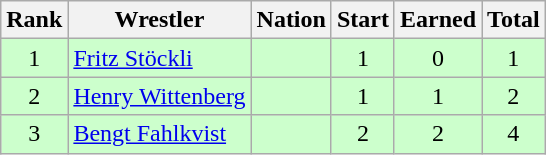<table class="wikitable sortable" style="text-align:center;">
<tr>
<th>Rank</th>
<th>Wrestler</th>
<th>Nation</th>
<th>Start</th>
<th>Earned</th>
<th>Total</th>
</tr>
<tr style="background:#cfc;">
<td>1</td>
<td align=left><a href='#'>Fritz Stöckli</a></td>
<td align=left></td>
<td>1</td>
<td>0</td>
<td>1</td>
</tr>
<tr style="background:#cfc;">
<td>2</td>
<td align=left><a href='#'>Henry Wittenberg</a></td>
<td align=left></td>
<td>1</td>
<td>1</td>
<td>2</td>
</tr>
<tr style="background:#cfc;">
<td>3</td>
<td align=left><a href='#'>Bengt Fahlkvist</a></td>
<td align=left></td>
<td>2</td>
<td>2</td>
<td>4</td>
</tr>
</table>
